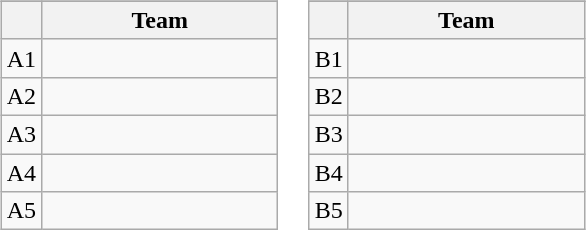<table>
<tr valign=top>
<td width=50%><br><table class="wikitable">
<tr>
</tr>
<tr>
<th></th>
<th width=150>Team</th>
</tr>
<tr>
<td align=center>A1</td>
<td></td>
</tr>
<tr>
<td align=center>A2</td>
<td></td>
</tr>
<tr>
<td align=center>A3</td>
<td></td>
</tr>
<tr>
<td align=center>A4</td>
<td></td>
</tr>
<tr>
<td align=center>A5</td>
<td></td>
</tr>
</table>
</td>
<td width=50%><br><table class="wikitable">
<tr>
</tr>
<tr>
<th></th>
<th width=150>Team</th>
</tr>
<tr>
<td align=center>B1</td>
<td></td>
</tr>
<tr>
<td align=center>B2</td>
<td></td>
</tr>
<tr>
<td align=center>B3</td>
<td></td>
</tr>
<tr>
<td align=center>B4</td>
<td></td>
</tr>
<tr>
<td align=center>B5</td>
<td></td>
</tr>
</table>
</td>
</tr>
</table>
